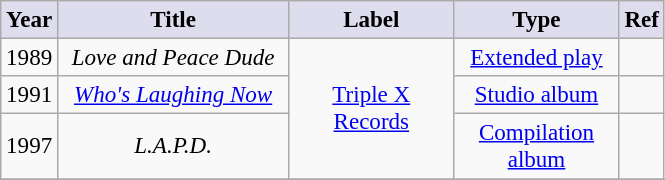<table class="wikitable" style="font-size:96%; text-align:center; margin: 6px;">
<tr>
<th style="background:#dde; width:30px;">Year</th>
<th style="background:#dde; width:147px;">Title</th>
<th style="background:#dde; width:103px;">Label</th>
<th style="background:#dde; width:103px;">Type</th>
<th style="background:#dde; width:15px;">Ref</th>
</tr>
<tr>
<td>1989</td>
<td><em>Love and Peace Dude</em></td>
<td rowspan="3"><a href='#'>Triple X Records</a></td>
<td><a href='#'>Extended play</a></td>
<td></td>
</tr>
<tr>
<td>1991</td>
<td><em><a href='#'>Who's Laughing Now</a></em></td>
<td><a href='#'>Studio album</a></td>
<td></td>
</tr>
<tr>
<td>1997</td>
<td><em>L.A.P.D.</em></td>
<td><a href='#'>Compilation album</a></td>
<td></td>
</tr>
<tr>
</tr>
</table>
